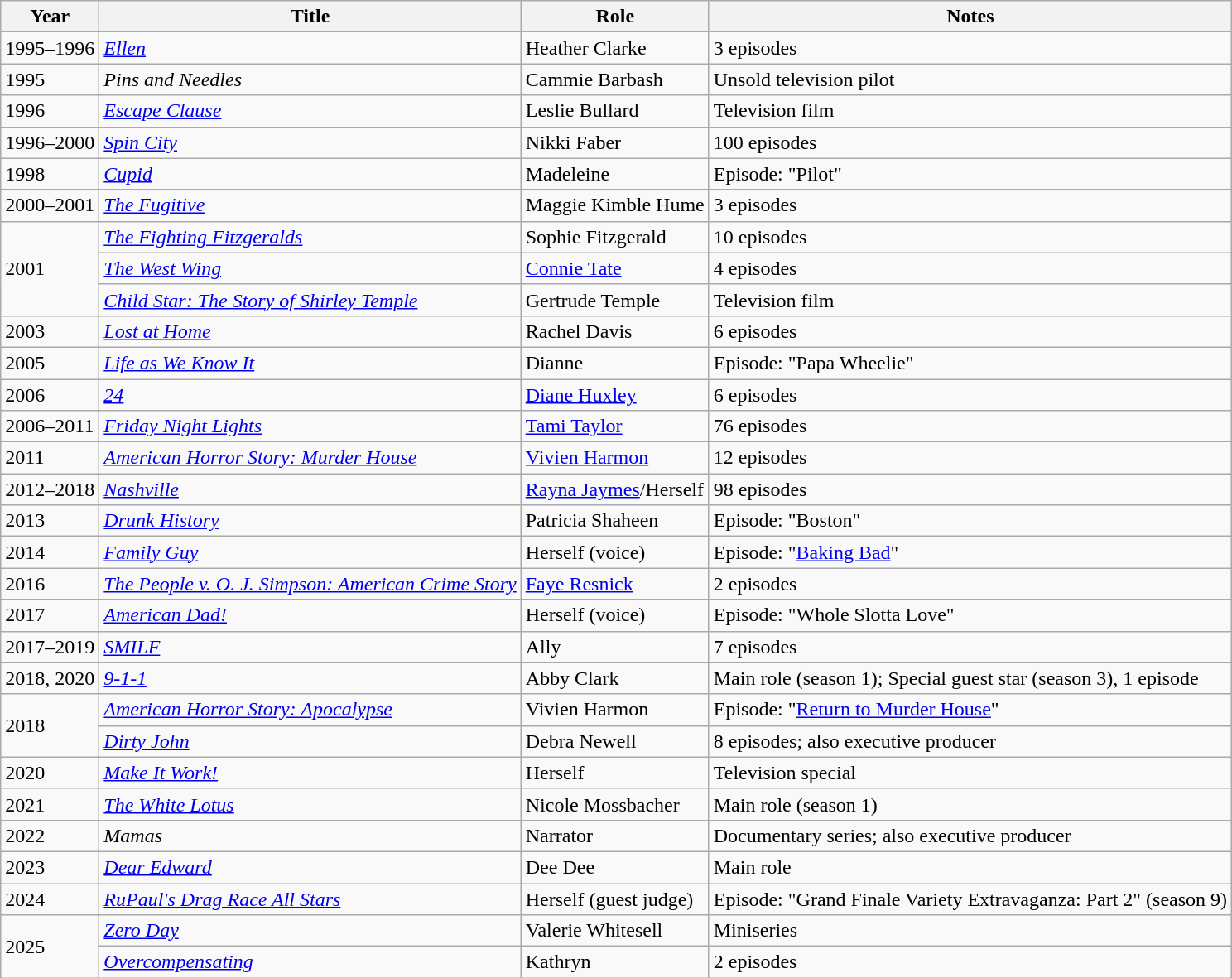<table class="wikitable plainrowheaders sortable">
<tr>
<th>Year</th>
<th>Title</th>
<th>Role</th>
<th class="unsortable">Notes</th>
</tr>
<tr>
<td>1995–1996</td>
<td><em><a href='#'>Ellen</a></em></td>
<td>Heather Clarke</td>
<td>3 episodes</td>
</tr>
<tr>
<td>1995</td>
<td><em>Pins and Needles</em></td>
<td>Cammie Barbash</td>
<td>Unsold television pilot</td>
</tr>
<tr>
<td>1996</td>
<td><em><a href='#'>Escape Clause</a></em></td>
<td>Leslie Bullard</td>
<td>Television film</td>
</tr>
<tr>
<td>1996–2000</td>
<td><em><a href='#'>Spin City</a></em></td>
<td>Nikki Faber</td>
<td>100 episodes</td>
</tr>
<tr>
<td>1998</td>
<td><em><a href='#'>Cupid</a></em></td>
<td>Madeleine</td>
<td>Episode: "Pilot"</td>
</tr>
<tr>
<td>2000–2001</td>
<td><em><a href='#'>The Fugitive</a></em></td>
<td>Maggie Kimble Hume</td>
<td>3 episodes</td>
</tr>
<tr>
<td rowspan="3">2001</td>
<td><em><a href='#'>The Fighting Fitzgeralds</a></em></td>
<td>Sophie Fitzgerald</td>
<td>10 episodes</td>
</tr>
<tr>
<td><em><a href='#'>The West Wing</a></em></td>
<td><a href='#'>Connie Tate</a></td>
<td>4 episodes</td>
</tr>
<tr>
<td><em><a href='#'>Child Star: The Story of Shirley Temple</a></em></td>
<td>Gertrude Temple</td>
<td>Television film</td>
</tr>
<tr>
<td>2003</td>
<td><em><a href='#'>Lost at Home</a></em></td>
<td>Rachel Davis</td>
<td>6 episodes</td>
</tr>
<tr>
<td>2005</td>
<td><em><a href='#'>Life as We Know It</a></em></td>
<td>Dianne</td>
<td>Episode: "Papa Wheelie"</td>
</tr>
<tr>
<td>2006</td>
<td><em><a href='#'>24</a></em></td>
<td><a href='#'>Diane Huxley</a></td>
<td>6 episodes</td>
</tr>
<tr>
<td>2006–2011</td>
<td><em><a href='#'>Friday Night Lights</a></em></td>
<td><a href='#'>Tami Taylor</a></td>
<td>76 episodes</td>
</tr>
<tr>
<td>2011</td>
<td><em><a href='#'>American Horror Story: Murder House</a></em></td>
<td><a href='#'>Vivien Harmon</a></td>
<td>12 episodes</td>
</tr>
<tr>
<td>2012–2018</td>
<td><em><a href='#'>Nashville</a></em></td>
<td><a href='#'>Rayna Jaymes</a>/Herself</td>
<td>98 episodes</td>
</tr>
<tr>
<td>2013</td>
<td><em><a href='#'>Drunk History</a></em></td>
<td>Patricia Shaheen</td>
<td>Episode: "Boston"</td>
</tr>
<tr>
<td>2014</td>
<td><em><a href='#'>Family Guy</a></em></td>
<td>Herself (voice)</td>
<td>Episode: "<a href='#'>Baking Bad</a>"</td>
</tr>
<tr>
<td>2016</td>
<td><em><a href='#'>The People v. O. J. Simpson: American Crime Story</a></em></td>
<td><a href='#'>Faye Resnick</a></td>
<td>2 episodes</td>
</tr>
<tr>
<td>2017</td>
<td><em><a href='#'>American Dad!</a></em></td>
<td>Herself (voice)</td>
<td>Episode: "Whole Slotta Love"</td>
</tr>
<tr>
<td>2017–2019</td>
<td><em><a href='#'>SMILF</a></em></td>
<td>Ally</td>
<td>7 episodes</td>
</tr>
<tr>
<td>2018, 2020</td>
<td><em><a href='#'>9-1-1</a></em></td>
<td>Abby Clark</td>
<td>Main role (season 1); Special guest star (season 3), 1 episode</td>
</tr>
<tr>
<td rowspan="2">2018</td>
<td><em><a href='#'>American Horror Story: Apocalypse</a></em></td>
<td>Vivien Harmon</td>
<td>Episode: "<a href='#'>Return to Murder House</a>"</td>
</tr>
<tr>
<td><em><a href='#'>Dirty John</a></em></td>
<td>Debra Newell</td>
<td>8 episodes; also executive producer</td>
</tr>
<tr>
<td>2020</td>
<td><em><a href='#'>Make It Work!</a></em></td>
<td>Herself</td>
<td>Television special</td>
</tr>
<tr>
<td>2021</td>
<td><em><a href='#'>The White Lotus</a></em></td>
<td>Nicole Mossbacher</td>
<td>Main role (season 1)</td>
</tr>
<tr>
<td>2022</td>
<td><em>Mamas</em></td>
<td>Narrator</td>
<td>Documentary series; also executive producer</td>
</tr>
<tr>
<td>2023</td>
<td><em><a href='#'>Dear Edward</a></em></td>
<td>Dee Dee</td>
<td>Main role</td>
</tr>
<tr>
<td>2024</td>
<td><em><a href='#'>RuPaul's Drag Race All Stars</a></em></td>
<td>Herself (guest judge)</td>
<td>Episode: "Grand Finale Variety Extravaganza: Part 2"  (season 9)</td>
</tr>
<tr>
<td rowspan="2">2025</td>
<td><a href='#'><em>Zero Day</em></a></td>
<td>Valerie Whitesell</td>
<td>Miniseries</td>
</tr>
<tr>
<td><em><a href='#'>Overcompensating</a></em></td>
<td>Kathryn</td>
<td>2 episodes</td>
</tr>
</table>
